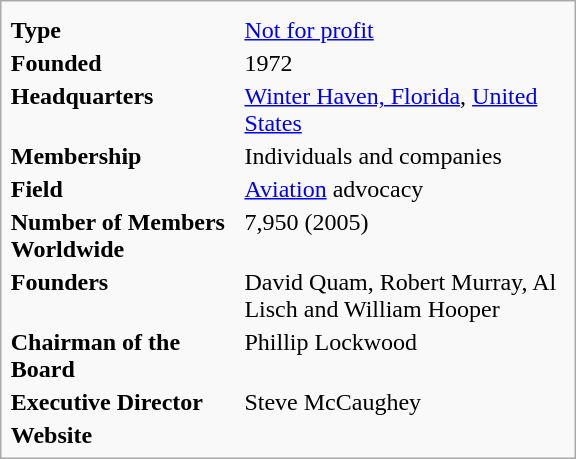<table class="infobox" style="width:24em;">
<tr>
<td colspan=2 style="text-align:left; font-size:smaller;"></td>
</tr>
<tr>
<td><strong>Type</strong></td>
<td><a href='#'>Not for profit</a></td>
</tr>
<tr>
<td><strong>Founded</strong></td>
<td>1972</td>
</tr>
<tr>
<td><strong>Headquarters</strong></td>
<td><a href='#'>Winter Haven, Florida</a>, <a href='#'>United States</a></td>
</tr>
<tr>
<td><strong>Membership</strong></td>
<td>Individuals and companies</td>
</tr>
<tr>
<td><strong>Field</strong></td>
<td><a href='#'>Aviation</a> advocacy</td>
</tr>
<tr>
<td><strong>Number of Members Worldwide</strong></td>
<td>7,950 (2005)</td>
</tr>
<tr>
<td><strong>Founders</strong></td>
<td>David Quam, Robert Murray, Al Lisch and William Hooper</td>
</tr>
<tr>
<td><strong>Chairman of the Board</strong></td>
<td>Phillip Lockwood</td>
</tr>
<tr>
<td><strong>Executive Director</strong></td>
<td>Steve McCaughey</td>
</tr>
<tr>
<td><strong>Website</strong></td>
<td></td>
</tr>
</table>
